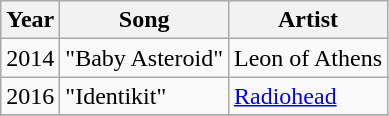<table class="wikitable sortable">
<tr>
<th>Year</th>
<th>Song</th>
<th>Artist</th>
</tr>
<tr>
<td>2014</td>
<td>"Baby Asteroid"</td>
<td>Leon of Athens</td>
</tr>
<tr>
<td>2016</td>
<td>"Identikit"</td>
<td><a href='#'>Radiohead</a></td>
</tr>
<tr>
</tr>
</table>
